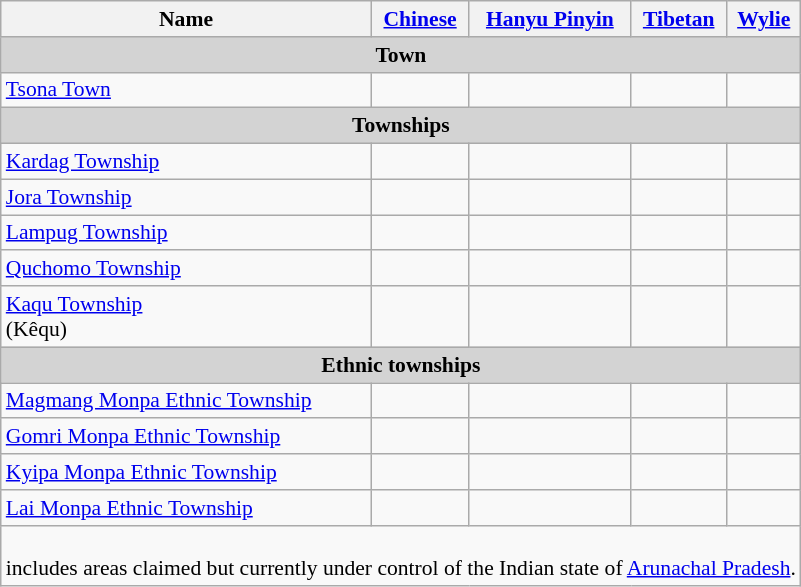<table class="wikitable"  style="font-size:90%;" align=center>
<tr>
<th>Name</th>
<th><a href='#'>Chinese</a></th>
<th><a href='#'>Hanyu Pinyin</a></th>
<th><a href='#'>Tibetan</a></th>
<th><a href='#'>Wylie</a></th>
</tr>
<tr>
<td colspan="5"  style="text-align:center; background:#d3d3d3;"><strong>Town</strong></td>
</tr>
<tr --------->
<td><a href='#'>Tsona Town</a></td>
<td></td>
<td></td>
<td></td>
<td></td>
</tr>
<tr --------->
<td colspan="5"  style="text-align:center; background:#d3d3d3;"><strong>Townships</strong></td>
</tr>
<tr --------->
<td><a href='#'>Kardag Township</a></td>
<td></td>
<td></td>
<td></td>
<td></td>
</tr>
<tr>
<td><a href='#'>Jora Township</a></td>
<td></td>
<td></td>
<td></td>
<td></td>
</tr>
<tr>
<td><a href='#'>Lampug Township</a></td>
<td></td>
<td></td>
<td></td>
<td></td>
</tr>
<tr>
<td><a href='#'>Quchomo Township</a></td>
<td></td>
<td></td>
<td></td>
<td></td>
</tr>
<tr>
<td><a href='#'>Kaqu Township</a><br>(Kêqu)</td>
<td></td>
<td></td>
<td></td>
<td></td>
</tr>
<tr --------->
<td colspan="5"  style="text-align:center; background:#d3d3d3;"><strong>Ethnic townships</strong></td>
</tr>
<tr --------->
<td><a href='#'>Magmang Monpa Ethnic Township</a></td>
<td></td>
<td></td>
<td></td>
<td></td>
</tr>
<tr>
<td><a href='#'>Gomri Monpa Ethnic Township</a></td>
<td></td>
<td></td>
<td></td>
<td></td>
</tr>
<tr>
<td><a href='#'>Kyipa Monpa Ethnic Township</a></td>
<td></td>
<td></td>
<td></td>
<td></td>
</tr>
<tr>
<td><a href='#'>Lai Monpa Ethnic Township</a></td>
<td></td>
<td></td>
<td></td>
<td></td>
</tr>
<tr>
<td colspan="5"><div><br> includes areas claimed but currently under control of the Indian state of <a href='#'>Arunachal Pradesh</a>.
</div></td>
</tr>
</table>
